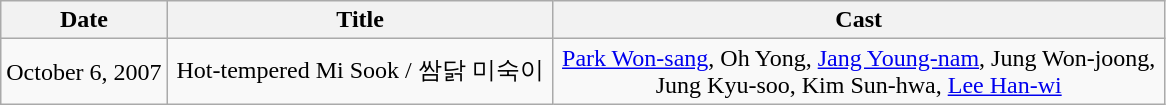<table class="wikitable">
<tr>
<th>Date</th>
<th width=250>Title</th>
<th width=400>Cast</th>
</tr>
<tr align=center>
<td>October 6, 2007</td>
<td>Hot-tempered Mi Sook / 쌈닭 미숙이</td>
<td><a href='#'>Park Won-sang</a>, Oh Yong, <a href='#'>Jang Young-nam</a>, Jung Won-joong,<br> Jung Kyu-soo, Kim Sun-hwa, <a href='#'>Lee Han-wi</a></td>
</tr>
</table>
